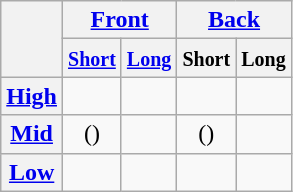<table class="wikitable" style="text-align:center;">
<tr>
<th rowspan="2"></th>
<th colspan="2"><a href='#'>Front</a></th>
<th colspan="2"><a href='#'>Back</a></th>
</tr>
<tr>
<th><small><a href='#'>Short</a></small></th>
<th><small><a href='#'>Long</a></small></th>
<th><small>Short</small></th>
<th><small>Long</small></th>
</tr>
<tr>
<th><a href='#'>High</a></th>
<td></td>
<td></td>
<td></td>
<td></td>
</tr>
<tr>
<th><a href='#'>Mid</a></th>
<td>()</td>
<td></td>
<td>()</td>
<td></td>
</tr>
<tr>
<th><a href='#'>Low</a></th>
<td></td>
<td></td>
<td></td>
<td></td>
</tr>
</table>
